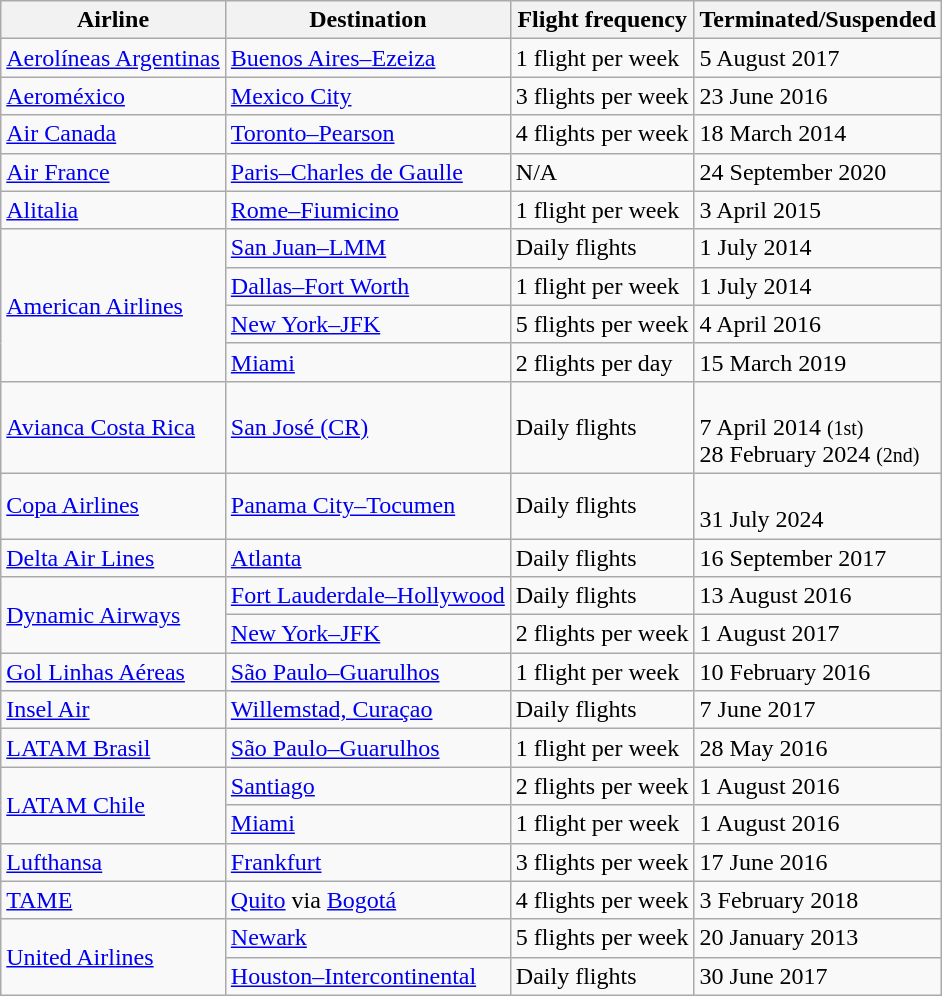<table class="wikitable sortable">
<tr>
<th>Airline</th>
<th>Destination</th>
<th>Flight frequency</th>
<th>Terminated/Suspended</th>
</tr>
<tr>
<td><a href='#'>Aerolíneas Argentinas</a></td>
<td> <a href='#'>Buenos Aires–Ezeiza</a></td>
<td>1 flight per week</td>
<td>5 August 2017</td>
</tr>
<tr>
<td><a href='#'>Aeroméxico</a></td>
<td> <a href='#'>Mexico City</a></td>
<td>3 flights per week</td>
<td>23 June 2016</td>
</tr>
<tr>
<td><a href='#'>Air Canada</a></td>
<td> <a href='#'>Toronto–Pearson</a></td>
<td>4 flights per week</td>
<td>18 March 2014</td>
</tr>
<tr>
<td><a href='#'>Air France</a></td>
<td> <a href='#'>Paris–Charles de Gaulle</a></td>
<td>N/A</td>
<td>24 September 2020</td>
</tr>
<tr>
<td><a href='#'>Alitalia</a></td>
<td> <a href='#'>Rome–Fiumicino</a></td>
<td>1 flight per week</td>
<td>3 April 2015</td>
</tr>
<tr>
<td rowspan="4"><a href='#'>American Airlines</a></td>
<td> <a href='#'>San Juan–LMM</a></td>
<td>Daily flights</td>
<td>1 July 2014</td>
</tr>
<tr>
<td> <a href='#'>Dallas–Fort Worth</a></td>
<td>1 flight per week</td>
<td>1 July 2014</td>
</tr>
<tr>
<td> <a href='#'>New York–JFK</a></td>
<td>5 flights per week</td>
<td>4 April 2016</td>
</tr>
<tr>
<td> <a href='#'>Miami</a></td>
<td>2 flights per day</td>
<td>15 March 2019</td>
</tr>
<tr>
<td><a href='#'>Avianca Costa Rica</a></td>
<td> <a href='#'>San José (CR)</a></td>
<td>Daily flights</td>
<td><br>7 April 2014 <small>(1st)</small><br> 28 February 2024 <small>(2nd)</small></td>
</tr>
<tr>
<td><a href='#'>Copa Airlines</a></td>
<td> <a href='#'>Panama City–Tocumen</a></td>
<td>Daily flights</td>
<td><br>31 July 2024</td>
</tr>
<tr>
<td><a href='#'>Delta Air Lines</a></td>
<td> <a href='#'>Atlanta</a></td>
<td>Daily flights</td>
<td>16 September 2017</td>
</tr>
<tr>
<td rowspan="2"><a href='#'>Dynamic Airways</a></td>
<td> <a href='#'>Fort Lauderdale–Hollywood</a></td>
<td>Daily flights</td>
<td>13 August 2016</td>
</tr>
<tr>
<td> <a href='#'>New York–JFK</a></td>
<td>2 flights per week</td>
<td>1 August 2017</td>
</tr>
<tr>
<td><a href='#'>Gol Linhas Aéreas</a></td>
<td> <a href='#'>São Paulo–Guarulhos</a></td>
<td>1 flight per week</td>
<td>10 February 2016</td>
</tr>
<tr>
<td><a href='#'>Insel Air</a></td>
<td> <a href='#'>Willemstad, Curaçao</a></td>
<td>Daily flights</td>
<td>7 June 2017</td>
</tr>
<tr>
<td><a href='#'>LATAM Brasil</a></td>
<td> <a href='#'>São Paulo–Guarulhos</a></td>
<td>1 flight per week</td>
<td>28 May 2016</td>
</tr>
<tr>
<td rowspan="2"><a href='#'>LATAM Chile</a></td>
<td> <a href='#'>Santiago</a></td>
<td>2 flights per week</td>
<td>1 August 2016</td>
</tr>
<tr>
<td> <a href='#'>Miami</a></td>
<td>1 flight per week</td>
<td>1 August 2016</td>
</tr>
<tr>
<td><a href='#'>Lufthansa</a></td>
<td> <a href='#'>Frankfurt</a></td>
<td>3 flights per week</td>
<td>17 June 2016</td>
</tr>
<tr>
<td><a href='#'>TAME</a></td>
<td> <a href='#'>Quito</a> via  <a href='#'>Bogotá</a></td>
<td>4 flights per week</td>
<td>3 February 2018</td>
</tr>
<tr>
<td rowspan="2"><a href='#'>United Airlines</a></td>
<td> <a href='#'>Newark</a></td>
<td>5 flights per week</td>
<td>20 January 2013</td>
</tr>
<tr>
<td> <a href='#'>Houston–Intercontinental</a></td>
<td>Daily flights</td>
<td>30 June 2017</td>
</tr>
</table>
